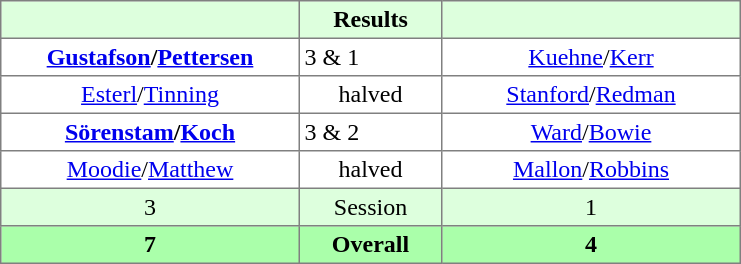<table border="1" cellpadding="3" style="border-collapse:collapse; text-align:center;">
<tr style="background:#dfd;">
<th style="width:12em;"></th>
<th style="width:5.5em;">Results</th>
<th style="width:12em;"></th>
</tr>
<tr>
<td><strong><a href='#'>Gustafson</a>/<a href='#'>Pettersen</a></strong></td>
<td align=left> 3 & 1</td>
<td><a href='#'>Kuehne</a>/<a href='#'>Kerr</a></td>
</tr>
<tr>
<td><a href='#'>Esterl</a>/<a href='#'>Tinning</a></td>
<td>halved</td>
<td><a href='#'>Stanford</a>/<a href='#'>Redman</a></td>
</tr>
<tr>
<td><strong><a href='#'>Sörenstam</a>/<a href='#'>Koch</a></strong></td>
<td align=left> 3 & 2</td>
<td><a href='#'>Ward</a>/<a href='#'>Bowie</a></td>
</tr>
<tr>
<td><a href='#'>Moodie</a>/<a href='#'>Matthew</a></td>
<td>halved</td>
<td><a href='#'>Mallon</a>/<a href='#'>Robbins</a></td>
</tr>
<tr style="background:#dfd;">
<td>3</td>
<td>Session</td>
<td>1</td>
</tr>
<tr style="background:#afa;">
<th>7</th>
<th>Overall</th>
<th>4</th>
</tr>
</table>
